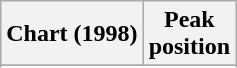<table class="wikitable sortable plainrowheaders">
<tr>
<th scope="col">Chart (1998)</th>
<th scope="col">Peak<br>position</th>
</tr>
<tr>
</tr>
<tr>
</tr>
<tr>
</tr>
</table>
